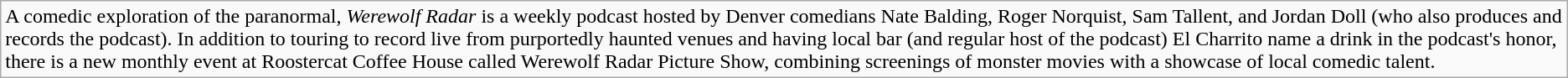<table class="wikitable" border="0">
<tr>
<td>A comedic exploration of the paranormal, <em>Werewolf Radar</em> is a weekly podcast hosted by Denver comedians Nate Balding, Roger Norquist, Sam Tallent, and Jordan Doll (who also produces and records the podcast). In addition to touring to record live from purportedly haunted venues and having local bar (and regular host of the podcast) El Charrito name a drink in the podcast's honor, there is a new monthly event at Roostercat Coffee House called Werewolf Radar Picture Show, combining screenings of monster movies with a showcase of local comedic talent.</td>
</tr>
</table>
